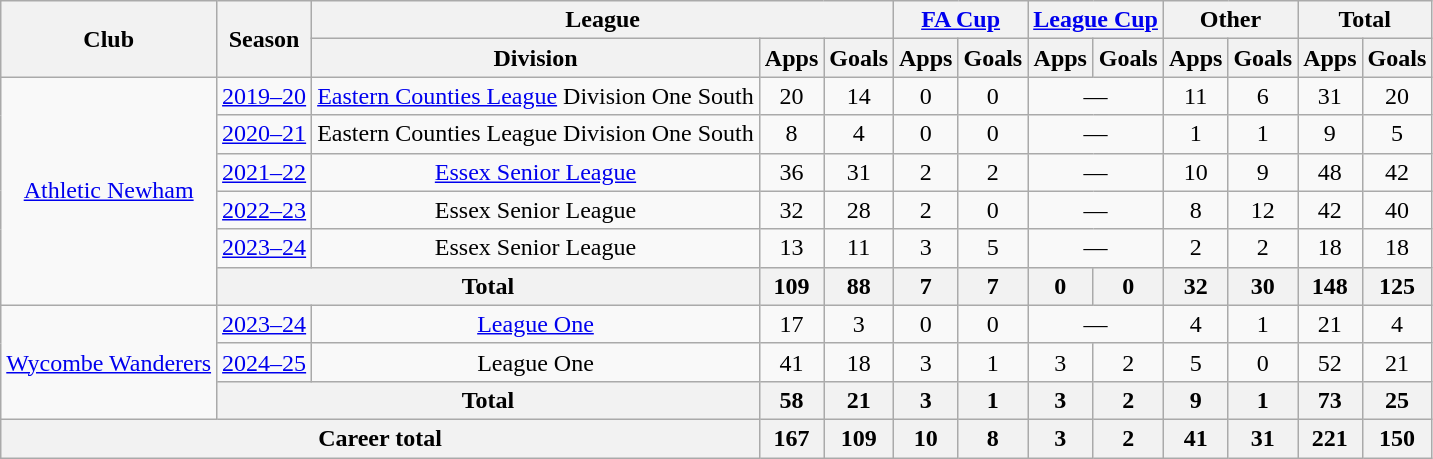<table class=wikitable style=text-align:center>
<tr>
<th rowspan="2">Club</th>
<th rowspan="2">Season</th>
<th colspan="3">League</th>
<th colspan="2"><a href='#'>FA Cup</a></th>
<th colspan="2"><a href='#'>League Cup</a></th>
<th colspan="2">Other</th>
<th colspan="2">Total</th>
</tr>
<tr>
<th>Division</th>
<th>Apps</th>
<th>Goals</th>
<th>Apps</th>
<th>Goals</th>
<th>Apps</th>
<th>Goals</th>
<th>Apps</th>
<th>Goals</th>
<th>Apps</th>
<th>Goals</th>
</tr>
<tr>
<td rowspan="6"><a href='#'>Athletic Newham</a></td>
<td><a href='#'>2019–20</a></td>
<td><a href='#'>Eastern Counties League</a> Division One South</td>
<td>20</td>
<td>14</td>
<td>0</td>
<td>0</td>
<td colspan="2">—</td>
<td>11</td>
<td>6</td>
<td>31</td>
<td>20</td>
</tr>
<tr>
<td><a href='#'>2020–21</a></td>
<td>Eastern Counties League Division One South</td>
<td>8</td>
<td>4</td>
<td>0</td>
<td>0</td>
<td colspan="2">—</td>
<td>1</td>
<td>1</td>
<td>9</td>
<td>5</td>
</tr>
<tr>
<td><a href='#'>2021–22</a></td>
<td><a href='#'>Essex Senior League</a></td>
<td>36</td>
<td>31</td>
<td>2</td>
<td>2</td>
<td colspan="2">—</td>
<td>10</td>
<td>9</td>
<td>48</td>
<td>42</td>
</tr>
<tr>
<td><a href='#'>2022–23</a></td>
<td>Essex Senior League</td>
<td>32</td>
<td>28</td>
<td>2</td>
<td>0</td>
<td colspan="2">—</td>
<td>8</td>
<td>12</td>
<td>42</td>
<td>40</td>
</tr>
<tr>
<td><a href='#'>2023–24</a></td>
<td>Essex Senior League</td>
<td>13</td>
<td>11</td>
<td>3</td>
<td>5</td>
<td colspan="2">—</td>
<td>2</td>
<td>2</td>
<td>18</td>
<td>18</td>
</tr>
<tr>
<th colspan="2">Total</th>
<th>109</th>
<th>88</th>
<th>7</th>
<th>7</th>
<th>0</th>
<th>0</th>
<th>32</th>
<th>30</th>
<th>148</th>
<th>125</th>
</tr>
<tr>
<td rowspan="3"><a href='#'>Wycombe Wanderers</a></td>
<td><a href='#'>2023–24</a></td>
<td><a href='#'>League One</a></td>
<td>17</td>
<td>3</td>
<td>0</td>
<td>0</td>
<td colspan="2">—</td>
<td>4</td>
<td>1</td>
<td>21</td>
<td>4</td>
</tr>
<tr>
<td><a href='#'>2024–25</a></td>
<td>League One</td>
<td>41</td>
<td>18</td>
<td>3</td>
<td>1</td>
<td>3</td>
<td>2</td>
<td>5</td>
<td>0</td>
<td>52</td>
<td>21</td>
</tr>
<tr>
<th colspan="2">Total</th>
<th>58</th>
<th>21</th>
<th>3</th>
<th>1</th>
<th>3</th>
<th>2</th>
<th>9</th>
<th>1</th>
<th>73</th>
<th>25</th>
</tr>
<tr>
<th colspan="3">Career total</th>
<th>167</th>
<th>109</th>
<th>10</th>
<th>8</th>
<th>3</th>
<th>2</th>
<th>41</th>
<th>31</th>
<th>221</th>
<th>150</th>
</tr>
</table>
